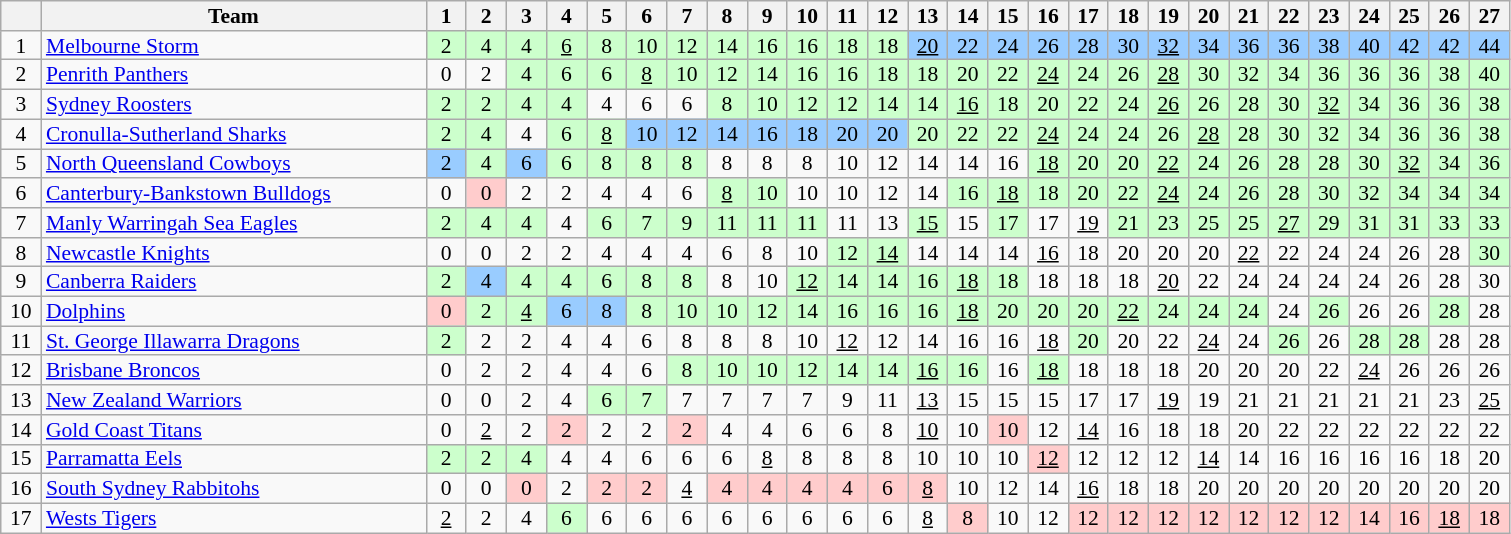<table class="wikitable" style="text-align:center; line-height: 90%; font-size:90%;">
<tr>
<th width=20 abbr="Position"></th>
<th width=250>Team</th>
<th width=20 abbr="Round 1">1</th>
<th width=20 abbr="Round 2">2</th>
<th width=20 abbr="Round 3">3</th>
<th width=20 abbr="Round 4">4</th>
<th width=20 abbr="Round 5">5</th>
<th width=20 abbr="Round 6">6</th>
<th width=20 abbr="Round 7">7</th>
<th width=20 abbr="Round 8">8</th>
<th width=20 abbr="Round 9">9</th>
<th width=20 abbr="Round 10">10</th>
<th width=20 abbr="Round 11">11</th>
<th width=20 abbr="Round 12">12</th>
<th width=20 abbr="Round 13">13</th>
<th width=20 abbr="Round 14">14</th>
<th width=20 abbr="Round 15">15</th>
<th width=20 abbr="Round 16">16</th>
<th width=20 abbr="Round 17">17</th>
<th width=20 abbr="Round 18">18</th>
<th width=20 abbr="Round 19">19</th>
<th width=20 abbr="Round 20">20</th>
<th width=20 abbr="Round 21">21</th>
<th width=20 abbr="Round 22">22</th>
<th width=20 abbr="Round 23">23</th>
<th width=20 abbr="Round 24">24</th>
<th width=20 abbr="Round 25">25</th>
<th width=20 abbr="Round 26">26</th>
<th width=20 abbr="Round 27">27</th>
</tr>
<tr>
<td>1</td>
<td align="left"> <a href='#'>Melbourne Storm</a></td>
<td style="background:#ccffcc;">2</td>
<td style="background:#ccffcc;">4</td>
<td style="background:#ccffcc;">4</td>
<td style="background:#ccffcc;"><u>6</u></td>
<td style="background:#ccffcc;">8</td>
<td style="background:#ccffcc;">10</td>
<td style="background:#ccffcc;">12</td>
<td style="background:#ccffcc;">14</td>
<td style="background:#ccffcc;">16</td>
<td style="background:#ccffcc;">16</td>
<td style="background:#ccffcc;">18</td>
<td style="background:#ccffcc;">18</td>
<td style="background:#99ccff;"><u>20</u></td>
<td style="background:#99ccff;">22</td>
<td style="background:#99ccff;">24</td>
<td style="background:#99ccff;">26</td>
<td style="background:#99ccff;">28</td>
<td style="background:#99ccff;">30</td>
<td style="background:#99ccff;"><u>32</u></td>
<td style="background:#99ccff;">34</td>
<td style="background:#99ccff;">36</td>
<td style="background:#99ccff;">36</td>
<td style="background:#99ccff;">38</td>
<td style="background:#99ccff;">40</td>
<td style="background:#99ccff;">42</td>
<td style="background:#99ccff;">42</td>
<td style="background:#99ccff;">44</td>
</tr>
<tr>
<td>2</td>
<td align="left"> <a href='#'>Penrith Panthers</a></td>
<td>0</td>
<td>2</td>
<td style="background:#ccffcc;">4</td>
<td style="background:#ccffcc;">6</td>
<td style="background:#ccffcc;">6</td>
<td style="background:#ccffcc;"><u>8</u></td>
<td style="background:#ccffcc;">10</td>
<td style="background:#ccffcc;">12</td>
<td style="background:#ccffcc;">14</td>
<td style="background:#ccffcc;">16</td>
<td style="background:#ccffcc;">16</td>
<td style="background:#ccffcc;">18</td>
<td style="background:#ccffcc;">18</td>
<td style="background:#ccffcc;">20</td>
<td style="background:#ccffcc;">22</td>
<td style="background:#ccffcc;"><u>24</u></td>
<td style="background:#ccffcc;">24</td>
<td style="background:#ccffcc;">26</td>
<td style="background:#ccffcc;"><u>28</u></td>
<td style="background:#ccffcc;">30</td>
<td style="background:#ccffcc;">32</td>
<td style="background:#ccffcc;">34</td>
<td style="background:#ccffcc;">36</td>
<td style="background:#ccffcc;">36</td>
<td style="background:#ccffcc;">36</td>
<td style="background:#ccffcc;">38</td>
<td style="background:#ccffcc;">40</td>
</tr>
<tr>
<td>3</td>
<td align="left"> <a href='#'>Sydney Roosters</a></td>
<td style="background:#ccffcc;">2</td>
<td style="background:#ccffcc;">2</td>
<td style="background:#ccffcc;">4</td>
<td style="background:#ccffcc;">4</td>
<td>4</td>
<td>6</td>
<td>6</td>
<td style="background:#ccffcc;">8</td>
<td style="background:#ccffcc;">10</td>
<td style="background:#ccffcc;">12</td>
<td style="background:#ccffcc;">12</td>
<td style="background:#ccffcc;">14</td>
<td style="background:#ccffcc;">14</td>
<td style="background:#ccffcc;"><u>16</u></td>
<td style="background:#ccffcc;">18</td>
<td style="background:#ccffcc;">20</td>
<td style="background:#ccffcc;">22</td>
<td style="background:#ccffcc;">24</td>
<td style="background:#ccffcc;"><u>26</u></td>
<td style="background:#ccffcc;">26</td>
<td style="background:#ccffcc;">28</td>
<td style="background:#ccffcc;">30</td>
<td style="background:#ccffcc;"><u>32</u></td>
<td style="background:#ccffcc;">34</td>
<td style="background:#ccffcc;">36</td>
<td style="background:#ccffcc;">36</td>
<td style="background:#ccffcc;">38</td>
</tr>
<tr>
<td>4</td>
<td align="left"> <a href='#'>Cronulla-Sutherland Sharks</a></td>
<td style="background:#ccffcc;">2</td>
<td style="background:#ccffcc;">4</td>
<td>4</td>
<td style="background:#ccffcc;">6</td>
<td style="background:#ccffcc;"><u>8</u></td>
<td style="background:#99ccff;">10</td>
<td style="background:#99ccff;">12</td>
<td style="background:#99ccff;">14</td>
<td style="background:#99ccff;">16</td>
<td style="background:#99ccff;">18</td>
<td style="background:#99ccff;">20</td>
<td style="background:#99ccff;">20</td>
<td style="background:#ccffcc;">20</td>
<td style="background:#ccffcc;">22</td>
<td style="background:#ccffcc;">22</td>
<td style="background:#ccffcc;"><u>24</u></td>
<td style="background:#ccffcc;">24</td>
<td style="background:#ccffcc;">24</td>
<td style="background:#ccffcc;">26</td>
<td style="background:#ccffcc;"><u>28</u></td>
<td style="background:#ccffcc;">28</td>
<td style="background:#ccffcc;">30</td>
<td style="background:#ccffcc;">32</td>
<td style="background:#ccffcc;">34</td>
<td style="background:#ccffcc;">36</td>
<td style="background:#ccffcc;">36</td>
<td style="background:#ccffcc;">38</td>
</tr>
<tr>
<td>5</td>
<td align="left"> <a href='#'>North Queensland Cowboys</a></td>
<td style="background:#99ccff;">2</td>
<td style="background:#ccffcc;">4</td>
<td style="background:#99ccff;">6</td>
<td style="background:#ccffcc;">6</td>
<td style="background:#ccffcc;">8</td>
<td style="background:#ccffcc;">8</td>
<td style="background:#ccffcc;">8</td>
<td>8</td>
<td>8</td>
<td>8</td>
<td>10</td>
<td>12</td>
<td>14</td>
<td>14</td>
<td>16</td>
<td style="background:#ccffcc;"><u>18</u></td>
<td style="background:#ccffcc;">20</td>
<td style="background:#ccffcc;">20</td>
<td style="background:#ccffcc;"><u>22</u></td>
<td style="background:#ccffcc;">24</td>
<td style="background:#ccffcc;">26</td>
<td style="background:#ccffcc;">28</td>
<td style="background:#ccffcc;">28</td>
<td style="background:#ccffcc;">30</td>
<td style="background:#ccffcc;"><u>32</u></td>
<td style="background:#ccffcc;">34</td>
<td style="background:#ccffcc;">36</td>
</tr>
<tr>
<td>6</td>
<td align="left"> <a href='#'>Canterbury-Bankstown Bulldogs</a></td>
<td>0</td>
<td style="background:#ffcccc;">0</td>
<td>2</td>
<td>2</td>
<td>4</td>
<td>4</td>
<td>6</td>
<td style="background:#ccffcc;"><u>8</u></td>
<td style="background:#ccffcc;">10</td>
<td>10</td>
<td>10</td>
<td>12</td>
<td>14</td>
<td style="background:#ccffcc;">16</td>
<td style="background:#ccffcc;"><u>18</u></td>
<td style="background:#ccffcc;">18</td>
<td style="background:#ccffcc;">20</td>
<td style="background:#ccffcc;">22</td>
<td style="background:#ccffcc;"><u>24</u></td>
<td style="background:#ccffcc;">24</td>
<td style="background:#ccffcc;">26</td>
<td style="background:#ccffcc;">28</td>
<td style="background:#ccffcc;">30</td>
<td style="background:#ccffcc;">32</td>
<td style="background:#ccffcc;">34</td>
<td style="background:#ccffcc;">34</td>
<td style="background:#ccffcc;">34</td>
</tr>
<tr>
<td>7</td>
<td align="left"> <a href='#'>Manly Warringah Sea Eagles</a></td>
<td style="background:#ccffcc;">2</td>
<td style="background:#ccffcc;">4</td>
<td style="background:#ccffcc;">4</td>
<td>4</td>
<td style="background:#ccffcc;">6</td>
<td style="background:#ccffcc;">7</td>
<td style="background:#ccffcc;">9</td>
<td style="background:#ccffcc;">11</td>
<td style="background:#ccffcc;">11</td>
<td style="background:#ccffcc;">11</td>
<td>11</td>
<td>13</td>
<td style="background:#ccffcc;"><u>15</u></td>
<td>15</td>
<td style="background:#ccffcc;">17</td>
<td>17</td>
<td><u>19</u></td>
<td style="background:#ccffcc;">21</td>
<td style="background:#ccffcc;">23</td>
<td style="background:#ccffcc;">25</td>
<td style="background:#ccffcc;">25</td>
<td style="background:#ccffcc;"><u>27</u></td>
<td style="background:#ccffcc;">29</td>
<td style="background:#ccffcc;">31</td>
<td style="background:#ccffcc;">31</td>
<td style="background:#ccffcc;">33</td>
<td style="background:#ccffcc;">33</td>
</tr>
<tr>
<td>8</td>
<td align="left"> <a href='#'>Newcastle Knights</a></td>
<td>0</td>
<td>0</td>
<td>2</td>
<td>2</td>
<td>4</td>
<td>4</td>
<td>4</td>
<td>6</td>
<td>8</td>
<td>10</td>
<td style="background:#ccffcc;">12</td>
<td style="background:#ccffcc;"><u>14</u></td>
<td>14</td>
<td>14</td>
<td>14</td>
<td><u>16</u></td>
<td>18</td>
<td>20</td>
<td>20</td>
<td>20</td>
<td><u>22</u></td>
<td>22</td>
<td>24</td>
<td>24</td>
<td>26</td>
<td>28</td>
<td style="background:#ccffcc;">30</td>
</tr>
<tr>
<td>9</td>
<td align="left"> <a href='#'>Canberra Raiders</a></td>
<td style="background:#ccffcc;">2</td>
<td style="background:#99ccff;">4</td>
<td style="background:#ccffcc;">4</td>
<td style="background:#ccffcc;">4</td>
<td style="background:#ccffcc;">6</td>
<td style="background:#ccffcc;">8</td>
<td style="background:#ccffcc;">8</td>
<td>8</td>
<td>10</td>
<td style="background:#ccffcc;"><u>12</u></td>
<td style="background:#ccffcc;">14</td>
<td style="background:#ccffcc;">14</td>
<td style="background:#ccffcc;">16</td>
<td style="background:#ccffcc;"><u>18</u></td>
<td style="background:#ccffcc;">18</td>
<td>18</td>
<td>18</td>
<td>18</td>
<td><u>20</u></td>
<td>22</td>
<td>24</td>
<td>24</td>
<td>24</td>
<td>24</td>
<td>26</td>
<td>28</td>
<td>30</td>
</tr>
<tr>
<td>10</td>
<td align="left"> <a href='#'>Dolphins</a></td>
<td style="background:#ffcccc;">0</td>
<td style="background:#ccffcc;">2</td>
<td style="background:#ccffcc;"><u>4</u></td>
<td style="background:#99ccff;">6</td>
<td style="background:#99ccff;">8</td>
<td style="background:#ccffcc;">8</td>
<td style="background:#ccffcc;">10</td>
<td style="background:#ccffcc;">10</td>
<td style="background:#ccffcc;">12</td>
<td style="background:#ccffcc;">14</td>
<td style="background:#ccffcc;">16</td>
<td style="background:#ccffcc;">16</td>
<td style="background:#ccffcc;">16</td>
<td style="background:#ccffcc;"><u>18</u></td>
<td style="background:#ccffcc;">20</td>
<td style="background:#ccffcc;">20</td>
<td style="background:#ccffcc;">20</td>
<td style="background:#ccffcc;"><u>22</u></td>
<td style="background:#ccffcc;">24</td>
<td style="background:#ccffcc;">24</td>
<td style="background:#ccffcc;">24</td>
<td>24</td>
<td style="background:#ccffcc;">26</td>
<td>26</td>
<td>26</td>
<td style="background:#ccffcc;">28</td>
<td>28</td>
</tr>
<tr>
<td>11</td>
<td align="left"> <a href='#'>St. George Illawarra Dragons</a></td>
<td style="background:#ccffcc;">2</td>
<td>2</td>
<td>2</td>
<td>4</td>
<td>4</td>
<td>6</td>
<td>8</td>
<td>8</td>
<td>8</td>
<td>10</td>
<td><u>12</u></td>
<td>12</td>
<td>14</td>
<td>16</td>
<td>16</td>
<td><u>18</u></td>
<td style="background:#ccffcc;">20</td>
<td>20</td>
<td>22</td>
<td><u>24</u></td>
<td>24</td>
<td style="background:#ccffcc;">26</td>
<td>26</td>
<td style="background:#ccffcc;">28</td>
<td style="background:#ccffcc;">28</td>
<td>28</td>
<td>28</td>
</tr>
<tr>
<td>12</td>
<td align="left"> <a href='#'>Brisbane Broncos</a></td>
<td>0</td>
<td>2</td>
<td>2</td>
<td>4</td>
<td>4</td>
<td>6</td>
<td style="background:#ccffcc;">8</td>
<td style="background:#ccffcc;">10</td>
<td style="background:#ccffcc;">10</td>
<td style="background:#ccffcc;">12</td>
<td style="background:#ccffcc;">14</td>
<td style="background:#ccffcc;">14</td>
<td style="background:#ccffcc;"><u>16</u></td>
<td style="background:#ccffcc;">16</td>
<td>16</td>
<td style="background:#ccffcc;"><u>18</u></td>
<td>18</td>
<td>18</td>
<td>18</td>
<td>20</td>
<td>20</td>
<td>20</td>
<td>22</td>
<td><u>24</u></td>
<td>26</td>
<td>26</td>
<td>26</td>
</tr>
<tr>
<td>13</td>
<td align="left"> <a href='#'>New Zealand Warriors</a></td>
<td>0</td>
<td>0</td>
<td>2</td>
<td>4</td>
<td style="background:#ccffcc;">6</td>
<td style="background:#ccffcc;">7</td>
<td>7</td>
<td>7</td>
<td>7</td>
<td>7</td>
<td>9</td>
<td>11</td>
<td><u>13</u></td>
<td>15</td>
<td>15</td>
<td>15</td>
<td>17</td>
<td>17</td>
<td><u>19</u></td>
<td>19</td>
<td>21</td>
<td>21</td>
<td>21</td>
<td>21</td>
<td>21</td>
<td>23</td>
<td><u>25</u></td>
</tr>
<tr>
<td>14</td>
<td align="left"> <a href='#'>Gold Coast Titans</a></td>
<td>0</td>
<td><u>2</u></td>
<td>2</td>
<td style="background:#ffcccc;">2</td>
<td>2</td>
<td>2</td>
<td style="background:#ffcccc;">2</td>
<td>4</td>
<td>4</td>
<td>6</td>
<td>6</td>
<td>8</td>
<td><u>10</u></td>
<td>10</td>
<td style="background:#ffcccc;">10</td>
<td>12</td>
<td><u>14</u></td>
<td>16</td>
<td>18</td>
<td>18</td>
<td>20</td>
<td>22</td>
<td>22</td>
<td>22</td>
<td>22</td>
<td>22</td>
<td>22</td>
</tr>
<tr>
<td>15</td>
<td align="left"> <a href='#'>Parramatta Eels</a></td>
<td style="background:#ccffcc;">2</td>
<td style="background:#ccffcc;">2</td>
<td style="background:#ccffcc;">4</td>
<td>4</td>
<td>4</td>
<td>6</td>
<td>6</td>
<td>6</td>
<td><u>8</u></td>
<td>8</td>
<td>8</td>
<td>8</td>
<td>10</td>
<td>10</td>
<td>10</td>
<td style="background:#ffcccc;"><u>12</u></td>
<td>12</td>
<td>12</td>
<td>12</td>
<td><u>14</u></td>
<td>14</td>
<td>16</td>
<td>16</td>
<td>16</td>
<td>16</td>
<td>18</td>
<td>20</td>
</tr>
<tr>
<td>16</td>
<td align="left"> <a href='#'>South Sydney Rabbitohs</a></td>
<td>0</td>
<td>0</td>
<td style="background:#ffcccc;">0</td>
<td>2</td>
<td style="background:#ffcccc;">2</td>
<td style="background:#ffcccc;">2</td>
<td><u>4</u></td>
<td style="background:#ffcccc;">4</td>
<td style="background:#ffcccc;">4</td>
<td style="background:#ffcccc;">4</td>
<td style="background:#ffcccc;">4</td>
<td style="background:#ffcccc;">6</td>
<td style="background:#ffcccc;"><u>8</u></td>
<td>10</td>
<td>12</td>
<td>14</td>
<td><u>16</u></td>
<td>18</td>
<td>18</td>
<td>20</td>
<td>20</td>
<td>20</td>
<td>20</td>
<td>20</td>
<td>20</td>
<td>20</td>
<td>20</td>
</tr>
<tr>
<td>17</td>
<td align="left"> <a href='#'>Wests Tigers</a></td>
<td><u>2</u></td>
<td>2</td>
<td>4</td>
<td style="background:#ccffcc;">6</td>
<td>6</td>
<td>6</td>
<td>6</td>
<td>6</td>
<td>6</td>
<td>6</td>
<td>6</td>
<td>6</td>
<td><u>8</u></td>
<td style="background:#ffcccc;">8</td>
<td>10</td>
<td>12</td>
<td style="background:#ffcccc;">12</td>
<td style="background:#ffcccc;">12</td>
<td style="background:#ffcccc;">12</td>
<td style="background:#ffcccc;">12</td>
<td style="background:#ffcccc;">12</td>
<td style="background:#ffcccc;">12</td>
<td style="background:#ffcccc;">12</td>
<td style="background:#ffcccc;">14</td>
<td style="background:#ffcccc;">16</td>
<td style="background:#ffcccc;"><u>18</u></td>
<td style="background:#ffcccc;">18</td>
</tr>
</table>
